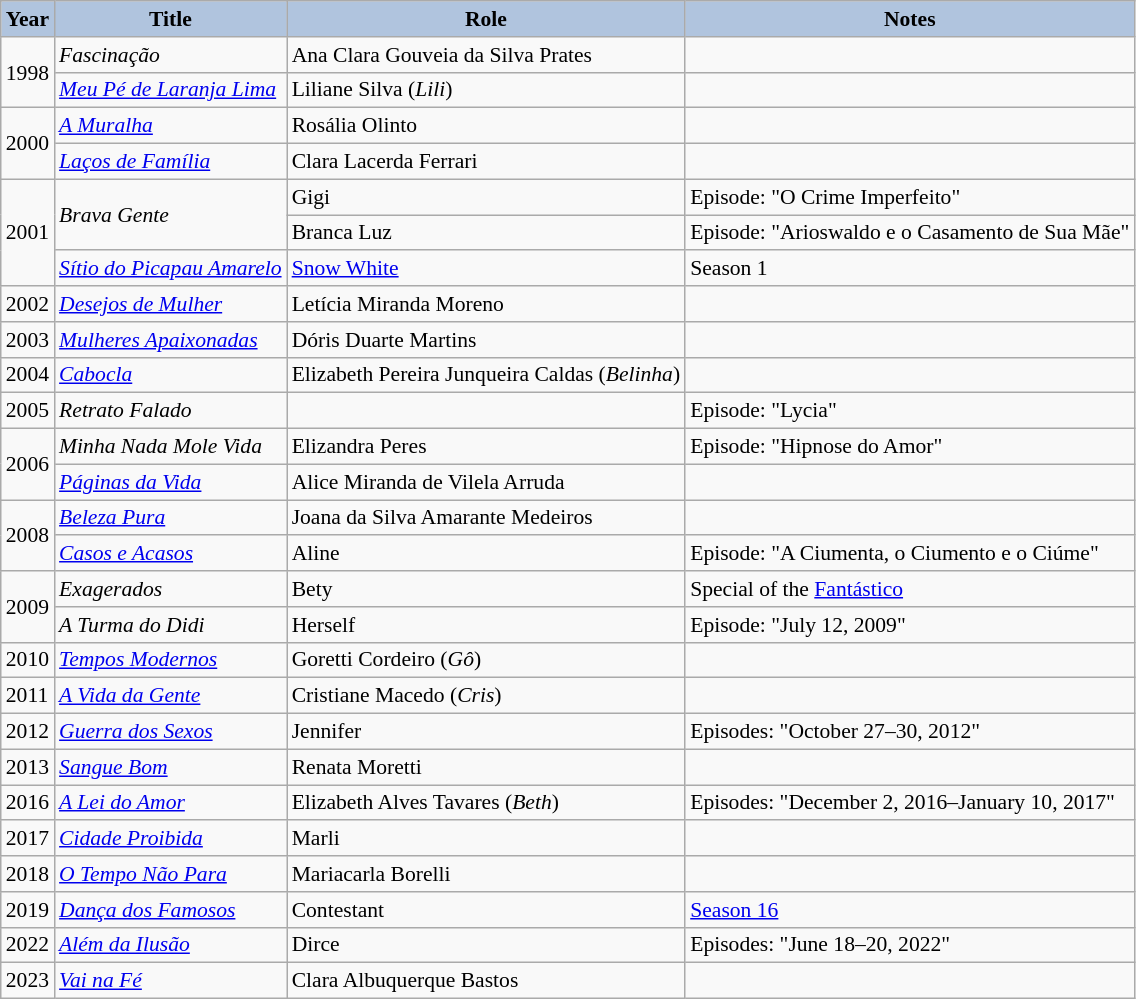<table class="wikitable" style="font-size: 90%;">
<tr>
<th style="background:#B0C4DE;">Year</th>
<th style="background:#B0C4DE;">Title</th>
<th style="background:#B0C4DE;">Role</th>
<th style="background:#B0C4DE;">Notes</th>
</tr>
<tr>
<td rowspan="2">1998</td>
<td><em>Fascinação</em></td>
<td>Ana Clara Gouveia da Silva Prates</td>
<td></td>
</tr>
<tr>
<td><em><a href='#'>Meu Pé de Laranja Lima</a></em></td>
<td>Liliane Silva (<em>Lili</em>)</td>
<td></td>
</tr>
<tr>
<td rowspan="2">2000</td>
<td><em><a href='#'>A Muralha</a></em></td>
<td>Rosália Olinto</td>
<td></td>
</tr>
<tr>
<td><em><a href='#'>Laços de Família</a></em></td>
<td>Clara Lacerda Ferrari</td>
<td></td>
</tr>
<tr>
<td rowspan="3">2001</td>
<td rowspan="2"><em>Brava Gente</em></td>
<td>Gigi</td>
<td>Episode: "O Crime Imperfeito"</td>
</tr>
<tr>
<td>Branca Luz</td>
<td>Episode: "Arioswaldo e o Casamento de Sua Mãe"</td>
</tr>
<tr>
<td><em><a href='#'>Sítio do Picapau Amarelo</a></em></td>
<td><a href='#'>Snow White</a></td>
<td>Season 1</td>
</tr>
<tr>
<td>2002</td>
<td><em><a href='#'>Desejos de Mulher</a></em></td>
<td>Letícia Miranda Moreno</td>
<td></td>
</tr>
<tr>
<td>2003</td>
<td><em><a href='#'>Mulheres Apaixonadas</a></em></td>
<td>Dóris Duarte Martins</td>
<td></td>
</tr>
<tr>
<td>2004</td>
<td><em><a href='#'>Cabocla</a></em></td>
<td>Elizabeth Pereira Junqueira Caldas (<em>Belinha</em>)</td>
<td></td>
</tr>
<tr>
<td>2005</td>
<td><em>Retrato Falado</em></td>
<td></td>
<td>Episode: "Lycia"</td>
</tr>
<tr>
<td rowspan="2">2006</td>
<td><em>Minha Nada Mole Vida</em></td>
<td>Elizandra Peres</td>
<td>Episode: "Hipnose do Amor"</td>
</tr>
<tr>
<td><em><a href='#'>Páginas da Vida</a></em></td>
<td>Alice Miranda de Vilela Arruda</td>
<td></td>
</tr>
<tr>
<td rowspan="2">2008</td>
<td><em><a href='#'>Beleza Pura</a></em></td>
<td>Joana da Silva Amarante Medeiros</td>
<td></td>
</tr>
<tr>
<td><em><a href='#'>Casos e Acasos</a></em></td>
<td>Aline</td>
<td>Episode: "A Ciumenta, o Ciumento e o Ciúme"</td>
</tr>
<tr>
<td rowspan="2">2009</td>
<td><em>Exagerados</em></td>
<td>Bety</td>
<td>Special of the <a href='#'>Fantástico</a></td>
</tr>
<tr>
<td><em>A Turma do Didi</em></td>
<td>Herself</td>
<td>Episode: "July 12, 2009"</td>
</tr>
<tr>
<td>2010</td>
<td><em><a href='#'>Tempos Modernos</a></em></td>
<td>Goretti Cordeiro (<em>Gô</em>)</td>
<td></td>
</tr>
<tr>
<td>2011</td>
<td><em><a href='#'>A Vida da Gente</a></em></td>
<td>Cristiane Macedo (<em>Cris</em>)</td>
<td></td>
</tr>
<tr>
<td>2012</td>
<td><em><a href='#'>Guerra dos Sexos</a></em></td>
<td>Jennifer</td>
<td>Episodes: "October 27–30, 2012"</td>
</tr>
<tr>
<td>2013</td>
<td><em><a href='#'>Sangue Bom</a></em></td>
<td>Renata Moretti</td>
<td></td>
</tr>
<tr>
<td>2016</td>
<td><em><a href='#'>A Lei do Amor</a></em></td>
<td>Elizabeth Alves Tavares (<em>Beth</em>)</td>
<td>Episodes: "December 2, 2016–January 10, 2017"</td>
</tr>
<tr>
<td>2017</td>
<td><em><a href='#'>Cidade Proibida</a></em></td>
<td>Marli</td>
<td></td>
</tr>
<tr>
<td>2018</td>
<td><em><a href='#'>O Tempo Não Para</a></em></td>
<td>Mariacarla Borelli</td>
<td></td>
</tr>
<tr>
<td>2019</td>
<td><em><a href='#'>Dança dos Famosos</a></em></td>
<td>Contestant</td>
<td><a href='#'>Season 16</a></td>
</tr>
<tr>
<td>2022</td>
<td><em><a href='#'>Além da Ilusão</a></em></td>
<td>Dirce</td>
<td>Episodes: "June 18–20, 2022"</td>
</tr>
<tr>
<td>2023</td>
<td><em><a href='#'>Vai na Fé</a></em></td>
<td>Clara Albuquerque Bastos</td>
<td></td>
</tr>
</table>
